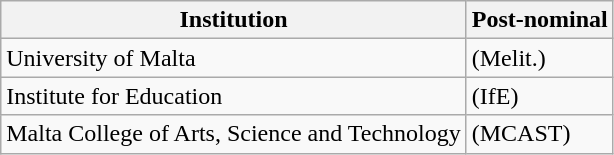<table class="wikitable">
<tr>
<th>Institution</th>
<th>Post-nominal</th>
</tr>
<tr>
<td>University of Malta</td>
<td>(Melit.)</td>
</tr>
<tr>
<td>Institute for Education</td>
<td>(IfE)</td>
</tr>
<tr>
<td>Malta College of Arts, Science and Technology</td>
<td>(MCAST)</td>
</tr>
</table>
